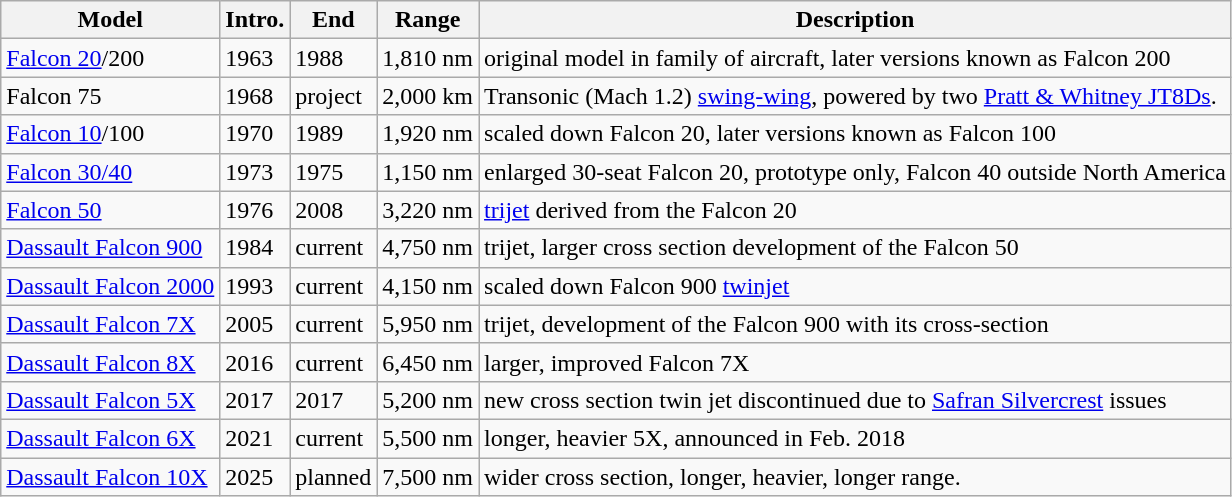<table class="wikitable sortable">
<tr>
<th>Model</th>
<th>Intro.</th>
<th>End</th>
<th>Range</th>
<th>Description</th>
</tr>
<tr>
<td><a href='#'>Falcon 20</a>/200</td>
<td>1963</td>
<td>1988</td>
<td>1,810 nm</td>
<td>original model in family of aircraft, later versions known as Falcon 200</td>
</tr>
<tr>
<td>Falcon 75</td>
<td>1968</td>
<td>project</td>
<td>2,000 km</td>
<td>Transonic (Mach 1.2) <a href='#'>swing-wing</a>, powered by two <a href='#'>Pratt & Whitney JT8Ds</a>. </td>
</tr>
<tr>
<td><a href='#'>Falcon 10</a>/100</td>
<td>1970</td>
<td>1989</td>
<td>1,920 nm</td>
<td>scaled down Falcon 20, later versions known as Falcon 100</td>
</tr>
<tr>
<td><a href='#'>Falcon 30/40</a></td>
<td>1973</td>
<td>1975</td>
<td>1,150 nm</td>
<td>enlarged 30-seat Falcon 20, prototype only, Falcon 40 outside North America</td>
</tr>
<tr>
<td><a href='#'>Falcon 50</a></td>
<td>1976</td>
<td>2008</td>
<td>3,220 nm</td>
<td><a href='#'>trijet</a> derived from the Falcon 20</td>
</tr>
<tr>
<td><a href='#'>Dassault Falcon 900</a></td>
<td>1984</td>
<td>current</td>
<td>4,750 nm</td>
<td>trijet, larger cross section development of the Falcon 50</td>
</tr>
<tr>
<td><a href='#'>Dassault Falcon 2000</a></td>
<td>1993</td>
<td>current</td>
<td>4,150 nm</td>
<td>scaled down Falcon 900 <a href='#'>twinjet</a></td>
</tr>
<tr>
<td><a href='#'>Dassault Falcon 7X</a></td>
<td>2005</td>
<td>current</td>
<td>5,950 nm</td>
<td>trijet, development of the Falcon 900 with its cross-section</td>
</tr>
<tr>
<td><a href='#'>Dassault Falcon 8X</a></td>
<td>2016</td>
<td>current</td>
<td>6,450 nm</td>
<td>larger, improved Falcon 7X</td>
</tr>
<tr>
<td><a href='#'>Dassault Falcon 5X</a></td>
<td>2017</td>
<td>2017</td>
<td>5,200 nm</td>
<td>new cross section twin jet discontinued due to <a href='#'>Safran Silvercrest</a> issues</td>
</tr>
<tr>
<td><a href='#'>Dassault Falcon 6X</a></td>
<td>2021</td>
<td>current</td>
<td>5,500 nm</td>
<td>longer, heavier 5X, announced in Feb. 2018</td>
</tr>
<tr>
<td><a href='#'>Dassault Falcon 10X</a></td>
<td>2025</td>
<td>planned</td>
<td>7,500 nm</td>
<td>wider cross section, longer, heavier, longer range.</td>
</tr>
</table>
